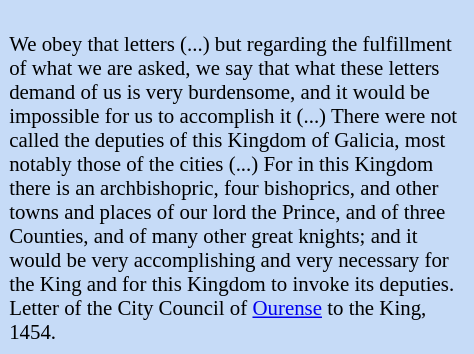<table class="toccolours" style="float: right; margin-left: 1em; margin-right: 1em; font-size: 87%; background:#c6dbf7; color:black; width:23em; max-width: 25%;" cellspacing="5">
<tr>
<td style="text-align: left;"><br>We obey that letters (...) but regarding the fulfillment of what we are asked, we say that what these letters demand of us is very burdensome, and it would be impossible for us to accomplish it (...) There were not called the deputies of this Kingdom of Galicia, most notably those of the cities (...) For in this Kingdom there is an archbishopric, four bishoprics, and other towns and places of our lord the Prince, and of three Counties, and of many other great knights; and it would be very accomplishing and very necessary for the King and for this Kingdom to invoke its deputies.<br> Letter of the City Council of <a href='#'>Ourense</a> to the King, 1454.</td>
</tr>
</table>
